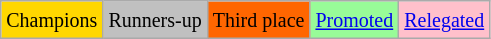<table class="wikitable">
<tr>
<td bgcolor=gold><small>Champions</small></td>
<td bgcolor=silver><small>Runners-up</small></td>
<td bgcolor=ff6600><small>Third place</small></td>
<td bgcolor=palegreen><small><a href='#'>Promoted</a></small></td>
<td bgcolor=pink><small><a href='#'>Relegated</a></small></td>
</tr>
</table>
